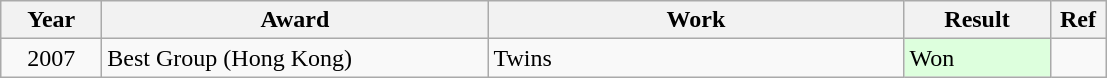<table class="wikitable">
<tr>
<th width=60>Year</th>
<th width="250">Award</th>
<th width="270">Work</th>
<th width="90">Result</th>
<th width="30">Ref</th>
</tr>
<tr>
<td align="center">2007</td>
<td>Best Group (Hong Kong)</td>
<td>Twins</td>
<td style="background: #ddffdd"><div>Won</div></td>
<td align="center"></td>
</tr>
</table>
